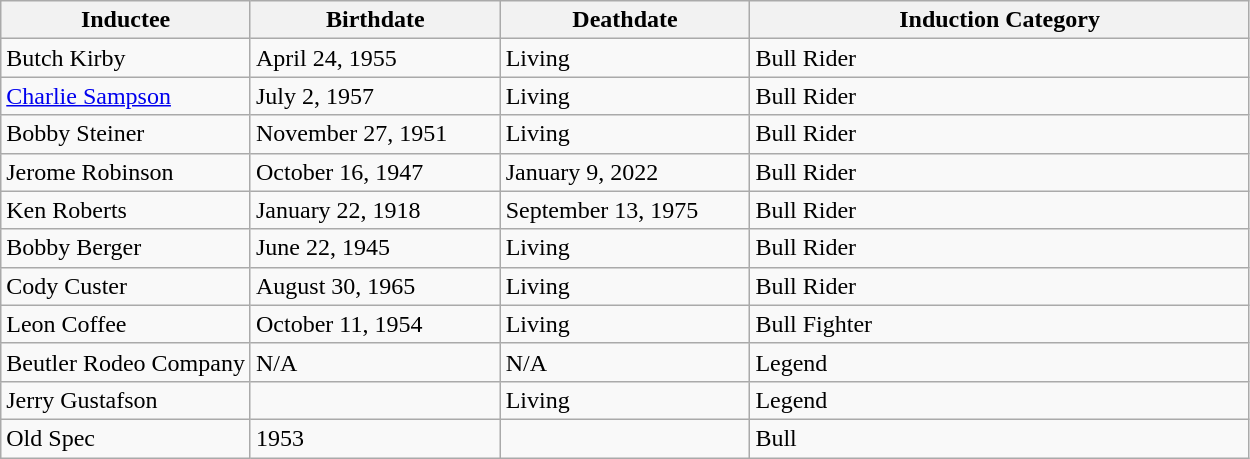<table class="wikitable sortable">
<tr>
<th scope="col" width="20%">Inductee</th>
<th scope="col" width="20%">Birthdate</th>
<th scope="col" width="20%">Deathdate</th>
<th scope="col" width="40%">Induction Category</th>
</tr>
<tr>
<td>Butch Kirby</td>
<td>April 24, 1955</td>
<td>Living</td>
<td>Bull Rider</td>
</tr>
<tr>
<td><a href='#'>Charlie Sampson</a></td>
<td>July 2, 1957</td>
<td>Living</td>
<td>Bull Rider</td>
</tr>
<tr>
<td>Bobby Steiner</td>
<td>November 27, 1951</td>
<td>Living</td>
<td>Bull Rider</td>
</tr>
<tr>
<td>Jerome Robinson</td>
<td>October 16, 1947</td>
<td>January 9, 2022</td>
<td>Bull Rider</td>
</tr>
<tr>
<td>Ken Roberts</td>
<td>January 22, 1918</td>
<td>September 13, 1975</td>
<td>Bull Rider</td>
</tr>
<tr>
<td>Bobby Berger</td>
<td>June 22, 1945</td>
<td>Living</td>
<td>Bull Rider</td>
</tr>
<tr>
<td>Cody Custer</td>
<td>August 30, 1965</td>
<td>Living</td>
<td>Bull Rider</td>
</tr>
<tr>
<td>Leon Coffee</td>
<td>October 11, 1954</td>
<td>Living</td>
<td>Bull Fighter</td>
</tr>
<tr>
<td>Beutler Rodeo Company</td>
<td>N/A</td>
<td>N/A</td>
<td>Legend</td>
</tr>
<tr>
<td>Jerry Gustafson</td>
<td></td>
<td>Living</td>
<td>Legend</td>
</tr>
<tr>
<td>Old Spec</td>
<td>1953</td>
<td></td>
<td>Bull</td>
</tr>
</table>
